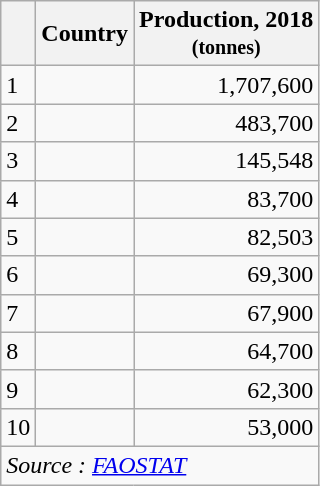<table class="wikitable gauche" style="margin-right:2em;" cellpadding="5">
<tr>
<th></th>
<th>Country</th>
<th>Production, 2018<br><small>(tonnes)</small></th>
</tr>
<tr>
<td>1</td>
<td></td>
<td align="right">1,707,600</td>
</tr>
<tr>
<td>2</td>
<td></td>
<td align="right">483,700</td>
</tr>
<tr>
<td>3</td>
<td></td>
<td align="right">145,548</td>
</tr>
<tr>
<td>4</td>
<td></td>
<td align="right">83,700</td>
</tr>
<tr>
<td>5</td>
<td></td>
<td align="right">82,503</td>
</tr>
<tr>
<td>6</td>
<td></td>
<td align="right">69,300</td>
</tr>
<tr>
<td>7</td>
<td></td>
<td align="right">67,900</td>
</tr>
<tr>
<td>8</td>
<td></td>
<td align="right">64,700</td>
</tr>
<tr>
<td>9</td>
<td></td>
<td align="right">62,300</td>
</tr>
<tr>
<td>10</td>
<td></td>
<td align="right">53,000</td>
</tr>
<tr>
<td colspan="5"><em>Source : <a href='#'>FAOSTAT</a></em></td>
</tr>
</table>
